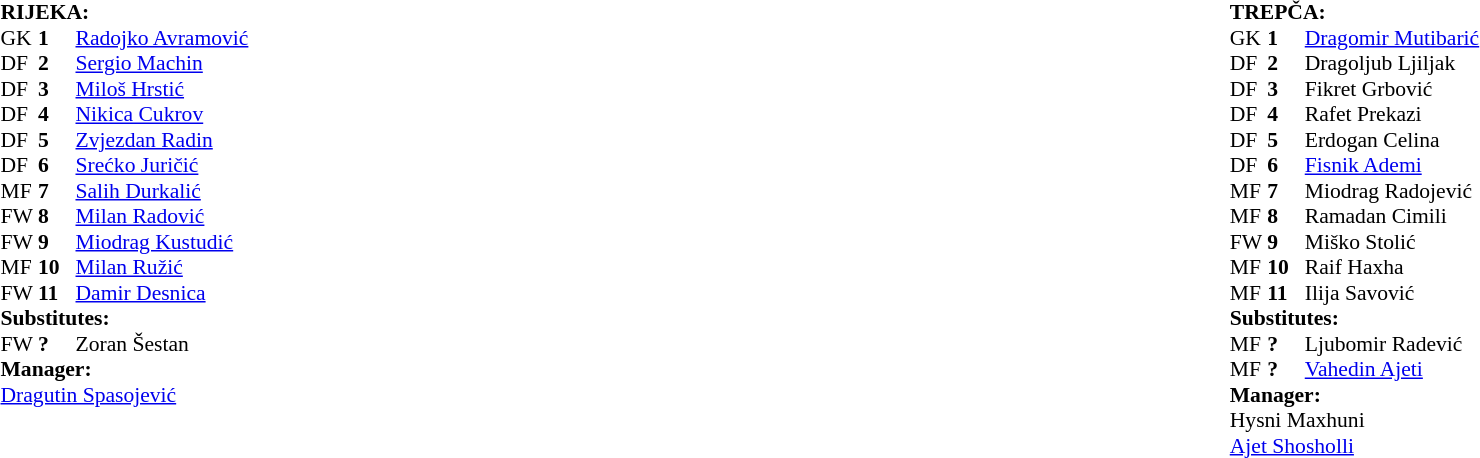<table width="100%">
<tr>
<td valign="top" width="50%"><br><table style="font-size: 90%" cellspacing="0" cellpadding="0">
<tr>
<td colspan="4"><strong>RIJEKA:</strong></td>
</tr>
<tr>
<th width="25"></th>
<th width="25"></th>
<th width="200"></th>
<th></th>
</tr>
<tr>
<td>GK</td>
<td><strong>1</strong></td>
<td> <a href='#'>Radojko Avramović</a></td>
</tr>
<tr>
<td>DF</td>
<td><strong>2</strong></td>
<td> <a href='#'>Sergio Machin</a></td>
</tr>
<tr>
<td>DF</td>
<td><strong>3</strong></td>
<td> <a href='#'>Miloš Hrstić</a></td>
</tr>
<tr>
<td>DF</td>
<td><strong>4</strong></td>
<td> <a href='#'>Nikica Cukrov</a></td>
</tr>
<tr>
<td>DF</td>
<td><strong>5</strong></td>
<td> <a href='#'>Zvjezdan Radin</a></td>
</tr>
<tr>
<td>DF</td>
<td><strong>6</strong></td>
<td> <a href='#'>Srećko Juričić</a></td>
</tr>
<tr>
<td>MF</td>
<td><strong>7</strong></td>
<td> <a href='#'>Salih Durkalić</a></td>
</tr>
<tr>
<td>FW</td>
<td><strong>8</strong></td>
<td> <a href='#'>Milan Radović</a></td>
<td></td>
</tr>
<tr>
<td>FW</td>
<td><strong>9</strong></td>
<td> <a href='#'>Miodrag Kustudić</a></td>
</tr>
<tr>
<td>MF</td>
<td><strong>10</strong></td>
<td> <a href='#'>Milan Ružić</a></td>
</tr>
<tr>
<td>FW</td>
<td><strong>11</strong></td>
<td> <a href='#'>Damir Desnica</a></td>
</tr>
<tr>
<td colspan=4><strong>Substitutes:</strong></td>
</tr>
<tr>
<td>FW</td>
<td><strong>?</strong></td>
<td> Zoran Šestan</td>
<td></td>
</tr>
<tr>
<td colspan=4><strong>Manager:</strong></td>
</tr>
<tr>
<td colspan="4"> <a href='#'>Dragutin Spasojević</a></td>
</tr>
</table>
</td>
<td valign="top" width="50%"><br><table style="font-size: 90%" cellspacing="0" cellpadding="0" align="center">
<tr>
<td colspan="4"><strong>TREPČA:</strong></td>
</tr>
<tr>
<th width="25"></th>
<th width="25"></th>
<th width="200"></th>
<th></th>
</tr>
<tr>
<td>GK</td>
<td><strong>1</strong></td>
<td> <a href='#'>Dragomir Mutibarić</a></td>
</tr>
<tr>
<td>DF</td>
<td><strong>2</strong></td>
<td> Dragoljub Ljiljak</td>
</tr>
<tr>
<td>DF</td>
<td><strong>3</strong></td>
<td> Fikret Grbović</td>
</tr>
<tr>
<td>DF</td>
<td><strong>4</strong></td>
<td> Rafet Prekazi</td>
</tr>
<tr>
<td>DF</td>
<td><strong>5</strong></td>
<td> Erdogan Celina</td>
</tr>
<tr>
<td>DF</td>
<td><strong>6</strong></td>
<td> <a href='#'>Fisnik Ademi</a></td>
</tr>
<tr>
<td>MF</td>
<td><strong>7</strong></td>
<td> Miodrag Radojević</td>
<td></td>
</tr>
<tr>
<td>MF</td>
<td><strong>8</strong></td>
<td> Ramadan Cimili</td>
<td></td>
</tr>
<tr>
<td>FW</td>
<td><strong>9</strong></td>
<td> Miško Stolić</td>
</tr>
<tr>
<td>MF</td>
<td><strong>10</strong></td>
<td> Raif Haxha</td>
</tr>
<tr>
<td>MF</td>
<td><strong>11</strong></td>
<td> Ilija Savović</td>
</tr>
<tr>
<td colspan=4><strong>Substitutes:</strong></td>
</tr>
<tr>
<td>MF</td>
<td><strong>?</strong></td>
<td> Ljubomir Radević</td>
<td></td>
</tr>
<tr>
<td>MF</td>
<td><strong>?</strong></td>
<td> <a href='#'>Vahedin Ajeti</a></td>
<td></td>
</tr>
<tr>
<td colspan=4><strong>Manager:</strong></td>
</tr>
<tr>
<td colspan="4"> Hysni Maxhuni</td>
</tr>
<tr>
<td colspan="4"> <a href='#'>Ajet Shosholli</a></td>
</tr>
<tr>
</tr>
</table>
</td>
</tr>
</table>
